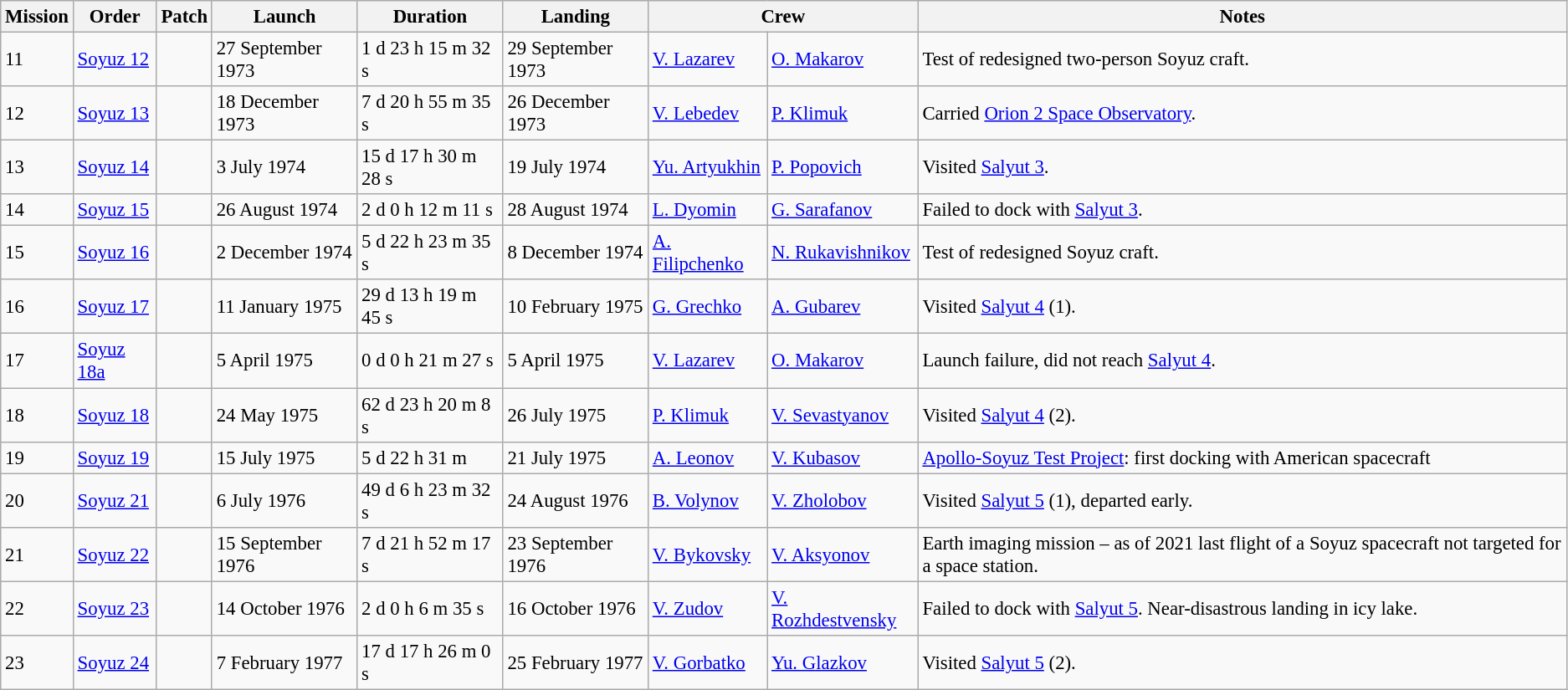<table class="wikitable" style="font-size: 95%;">
<tr>
<th>Mission</th>
<th>Order</th>
<th>Patch</th>
<th>Launch</th>
<th>Duration</th>
<th>Landing</th>
<th colspan="2">Crew</th>
<th>Notes</th>
</tr>
<tr>
<td>11</td>
<td><a href='#'>Soyuz 12</a></td>
<td></td>
<td>27 September 1973</td>
<td>1 d 23 h 15 m 32 s</td>
<td>29 September 1973</td>
<td><a href='#'>V. Lazarev</a></td>
<td><a href='#'>O. Makarov</a></td>
<td>Test of redesigned two-person Soyuz craft.</td>
</tr>
<tr>
<td>12</td>
<td><a href='#'>Soyuz 13</a></td>
<td></td>
<td>18 December 1973</td>
<td>7 d 20 h 55 m 35 s</td>
<td>26 December 1973</td>
<td><a href='#'>V. Lebedev</a></td>
<td><a href='#'>P. Klimuk</a></td>
<td>Carried <a href='#'>Orion 2 Space Observatory</a>.</td>
</tr>
<tr>
<td>13</td>
<td><a href='#'>Soyuz 14</a></td>
<td></td>
<td>3 July 1974</td>
<td>15 d 17 h 30 m 28 s</td>
<td>19 July 1974</td>
<td><a href='#'>Yu. Artyukhin</a></td>
<td><a href='#'>P. Popovich</a></td>
<td>Visited <a href='#'>Salyut 3</a>.</td>
</tr>
<tr>
<td>14</td>
<td><a href='#'>Soyuz 15</a></td>
<td></td>
<td>26 August 1974</td>
<td>2 d 0 h 12 m 11 s</td>
<td>28 August 1974</td>
<td><a href='#'>L. Dyomin</a></td>
<td><a href='#'>G. Sarafanov</a></td>
<td>Failed to dock with <a href='#'>Salyut 3</a>.</td>
</tr>
<tr>
<td>15</td>
<td><a href='#'>Soyuz 16</a></td>
<td></td>
<td>2 December 1974</td>
<td>5 d 22 h 23 m 35 s</td>
<td>8 December 1974</td>
<td><a href='#'>A. Filipchenko</a></td>
<td><a href='#'>N. Rukavishnikov</a></td>
<td>Test of redesigned Soyuz craft.</td>
</tr>
<tr>
<td>16</td>
<td><a href='#'>Soyuz 17</a></td>
<td></td>
<td>11 January 1975</td>
<td>29 d 13 h 19 m 45 s</td>
<td>10 February 1975</td>
<td><a href='#'>G. Grechko</a></td>
<td><a href='#'>A. Gubarev</a></td>
<td>Visited <a href='#'>Salyut 4</a> (1).</td>
</tr>
<tr>
<td>17</td>
<td><a href='#'>Soyuz 18a</a></td>
<td></td>
<td>5 April 1975</td>
<td>0 d 0 h 21 m 27 s</td>
<td>5 April 1975</td>
<td><a href='#'>V. Lazarev</a></td>
<td><a href='#'>O. Makarov</a></td>
<td>Launch failure, did not reach <a href='#'>Salyut 4</a>.</td>
</tr>
<tr>
<td>18</td>
<td><a href='#'>Soyuz 18</a></td>
<td></td>
<td>24 May 1975</td>
<td>62 d 23 h 20 m 8 s</td>
<td>26 July 1975</td>
<td><a href='#'>P. Klimuk</a></td>
<td><a href='#'>V. Sevastyanov</a></td>
<td>Visited <a href='#'>Salyut 4</a> (2).</td>
</tr>
<tr>
<td>19</td>
<td><a href='#'>Soyuz 19</a></td>
<td></td>
<td>15 July 1975</td>
<td>5 d 22 h 31 m</td>
<td>21 July 1975</td>
<td><a href='#'>A. Leonov</a></td>
<td><a href='#'>V. Kubasov</a></td>
<td><a href='#'>Apollo-Soyuz Test Project</a>: first docking with American spacecraft</td>
</tr>
<tr>
<td>20</td>
<td><a href='#'>Soyuz 21</a></td>
<td></td>
<td>6 July 1976</td>
<td>49 d 6 h 23 m 32 s</td>
<td>24 August 1976</td>
<td><a href='#'>B. Volynov</a></td>
<td><a href='#'>V. Zholobov</a></td>
<td>Visited <a href='#'>Salyut 5</a> (1), departed early.</td>
</tr>
<tr>
<td>21</td>
<td><a href='#'>Soyuz 22</a></td>
<td></td>
<td>15 September 1976</td>
<td>7 d 21 h 52 m 17 s</td>
<td>23 September 1976</td>
<td><a href='#'>V. Bykovsky</a></td>
<td><a href='#'>V. Aksyonov</a></td>
<td>Earth imaging mission – as of 2021 last flight of a Soyuz spacecraft not targeted for a space station.</td>
</tr>
<tr>
<td>22</td>
<td><a href='#'>Soyuz 23</a></td>
<td></td>
<td>14 October 1976</td>
<td>2 d 0 h 6 m 35 s</td>
<td>16 October 1976</td>
<td><a href='#'>V. Zudov</a></td>
<td><a href='#'>V. Rozhdestvensky</a></td>
<td>Failed to dock with <a href='#'>Salyut 5</a>. Near-disastrous landing in icy lake.</td>
</tr>
<tr>
<td>23</td>
<td><a href='#'>Soyuz 24</a></td>
<td></td>
<td>7 February 1977</td>
<td>17 d 17 h 26 m 0 s</td>
<td>25 February 1977</td>
<td><a href='#'>V. Gorbatko</a></td>
<td><a href='#'>Yu. Glazkov</a></td>
<td>Visited <a href='#'>Salyut 5</a> (2).</td>
</tr>
</table>
